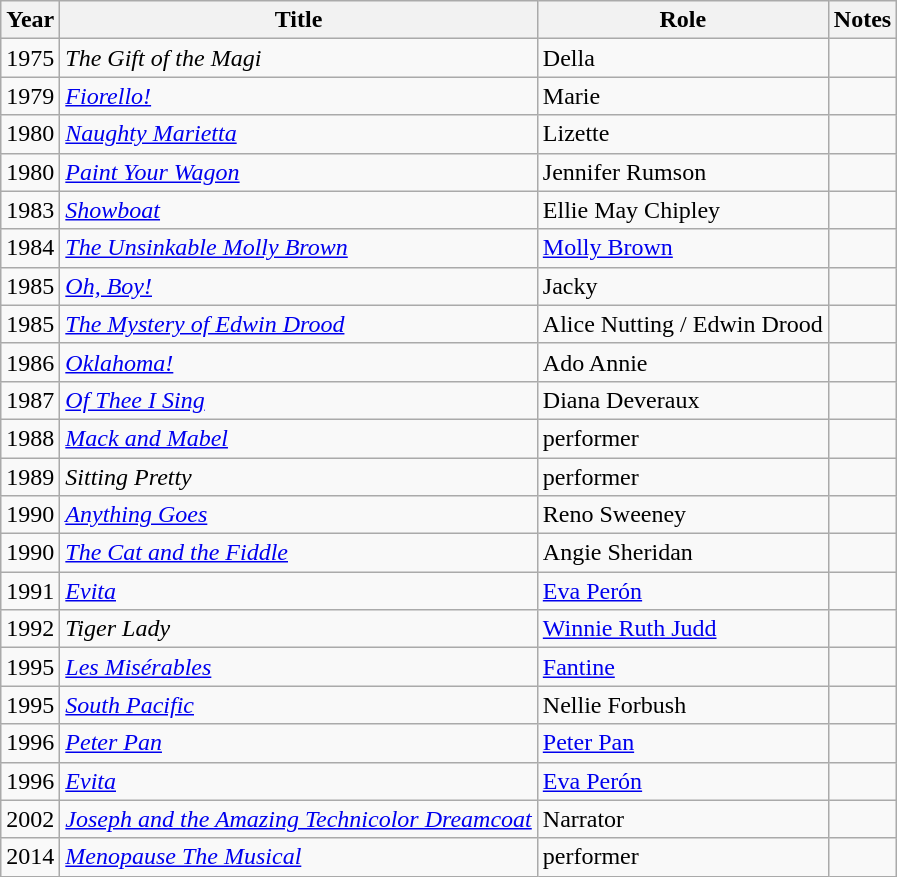<table class="wikitable sortable">
<tr>
<th>Year</th>
<th>Title</th>
<th>Role</th>
<th>Notes</th>
</tr>
<tr>
<td>1975</td>
<td><em>The Gift of the Magi</em></td>
<td>Della</td>
<td></td>
</tr>
<tr>
<td>1979</td>
<td><em><a href='#'>Fiorello!</a></em></td>
<td>Marie</td>
<td></td>
</tr>
<tr>
<td>1980</td>
<td><em><a href='#'>Naughty Marietta</a></em></td>
<td>Lizette</td>
<td></td>
</tr>
<tr>
<td>1980</td>
<td><em><a href='#'>Paint Your Wagon</a></em></td>
<td>Jennifer Rumson</td>
<td></td>
</tr>
<tr>
<td>1983</td>
<td><em><a href='#'>Showboat</a></em></td>
<td>Ellie May Chipley</td>
<td></td>
</tr>
<tr>
<td>1984</td>
<td><em><a href='#'>The Unsinkable Molly Brown</a></em></td>
<td><a href='#'>Molly Brown</a></td>
<td></td>
</tr>
<tr>
<td>1985</td>
<td><em><a href='#'>Oh, Boy!</a></em></td>
<td>Jacky</td>
<td></td>
</tr>
<tr>
<td>1985</td>
<td><em><a href='#'>The Mystery of Edwin Drood</a></em></td>
<td>Alice Nutting / Edwin Drood</td>
<td></td>
</tr>
<tr>
<td>1986</td>
<td><em><a href='#'>Oklahoma!</a></em></td>
<td>Ado Annie</td>
<td></td>
</tr>
<tr>
<td>1987</td>
<td><em><a href='#'>Of Thee I Sing</a></em></td>
<td>Diana Deveraux</td>
</tr>
<tr>
<td>1988</td>
<td><em><a href='#'>Mack and Mabel</a></em></td>
<td>performer</td>
<td></td>
</tr>
<tr>
<td>1989</td>
<td><em>Sitting Pretty</em></td>
<td>performer</td>
<td></td>
</tr>
<tr>
<td>1990</td>
<td><em><a href='#'>Anything Goes</a></em></td>
<td>Reno Sweeney</td>
<td></td>
</tr>
<tr>
<td>1990</td>
<td><em><a href='#'>The Cat and the Fiddle</a></em></td>
<td>Angie Sheridan</td>
<td></td>
</tr>
<tr>
<td>1991</td>
<td><em><a href='#'>Evita</a></em></td>
<td><a href='#'>Eva Perón</a></td>
<td></td>
</tr>
<tr>
<td>1992</td>
<td><em>Tiger Lady</em></td>
<td><a href='#'>Winnie Ruth Judd</a></td>
<td></td>
</tr>
<tr>
<td>1995</td>
<td><em><a href='#'>Les Misérables</a></em></td>
<td><a href='#'>Fantine</a></td>
<td></td>
</tr>
<tr>
<td>1995</td>
<td><em><a href='#'>South Pacific</a></em></td>
<td>Nellie Forbush</td>
<td></td>
</tr>
<tr>
<td>1996</td>
<td><em><a href='#'>Peter Pan</a></em></td>
<td><a href='#'>Peter Pan</a></td>
<td></td>
</tr>
<tr>
<td>1996</td>
<td><em><a href='#'>Evita</a></em></td>
<td><a href='#'>Eva Perón</a></td>
<td></td>
</tr>
<tr>
<td>2002</td>
<td><em><a href='#'>Joseph and the Amazing Technicolor Dreamcoat</a></em></td>
<td>Narrator</td>
<td></td>
</tr>
<tr>
<td>2014</td>
<td><em><a href='#'>Menopause The Musical</a></em></td>
<td>performer</td>
<td></td>
</tr>
</table>
